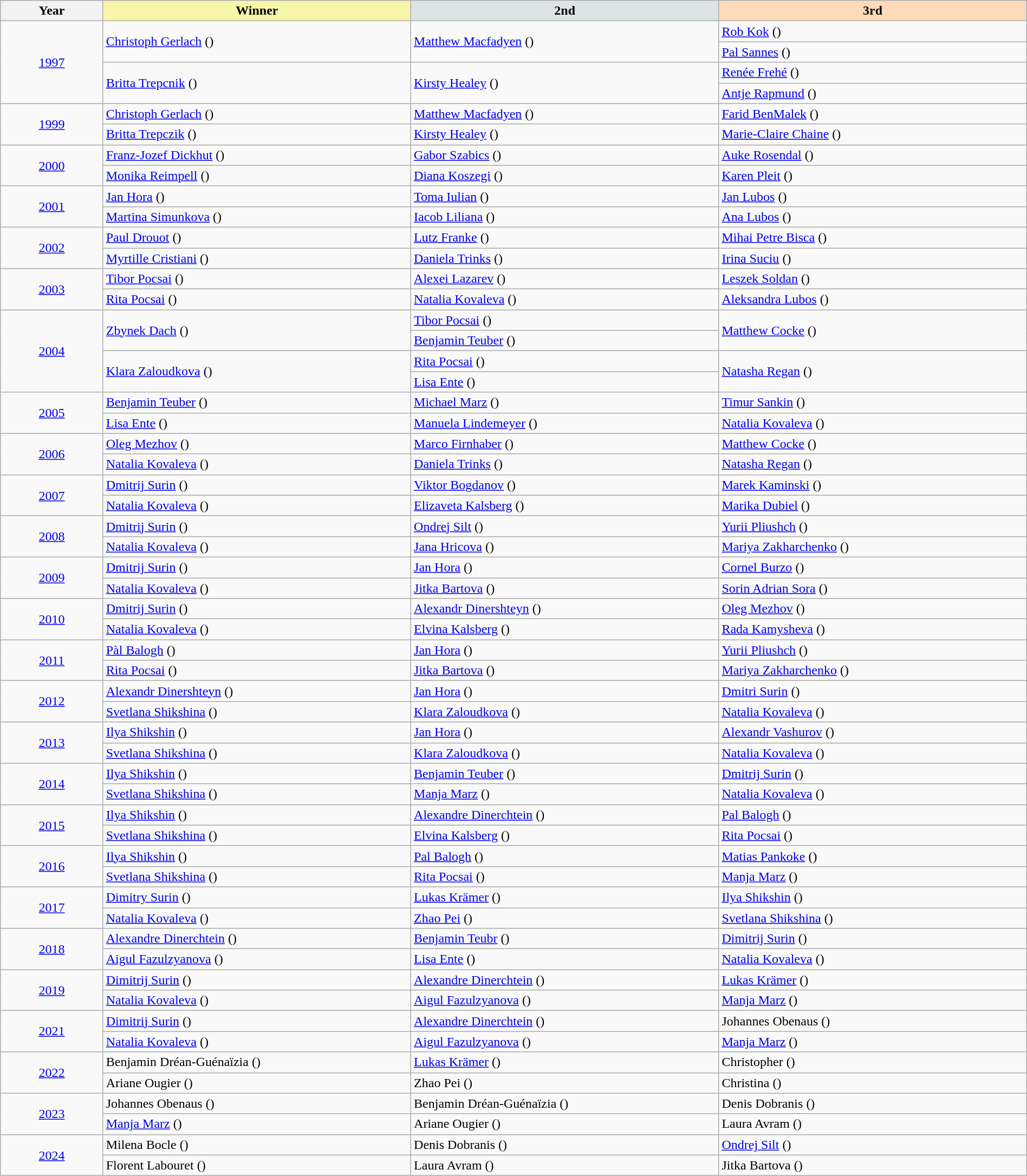<table class="wikitable" width=100%>
<tr>
<th width=10%>Year</th>
<th style="background-color: #F7F6A8;" width=30%>Winner</th>
<th style="background-color: #DCE5E5;" width=30%>2nd</th>
<th style="background-color: #FFDAB9;" width=30%>3rd</th>
</tr>
<tr>
<td align=center rowspan="4"><a href='#'>1997</a></td>
<td rowspan="2"><a href='#'>Christoph Gerlach</a> ()</td>
<td rowspan="2"><a href='#'>Matthew Macfadyen</a> ()</td>
<td><a href='#'>Rob Kok</a> ()</td>
</tr>
<tr>
<td><a href='#'>Pal Sannes</a> ()</td>
</tr>
<tr>
<td rowspan="2"><a href='#'>Britta Trepcnik</a> ()</td>
<td rowspan="2"><a href='#'>Kirsty Healey</a> ()</td>
<td><a href='#'>Renée Frehé</a> ()</td>
</tr>
<tr>
<td><a href='#'>Antje Rapmund</a> ()</td>
</tr>
<tr>
<td align=center rowspan="2"><a href='#'>1999</a></td>
<td><a href='#'>Christoph Gerlach</a> ()</td>
<td><a href='#'>Matthew Macfadyen</a> ()</td>
<td><a href='#'>Farid BenMalek</a> ()</td>
</tr>
<tr>
<td><a href='#'>Britta Trepczik</a> ()</td>
<td><a href='#'>Kirsty Healey</a> ()</td>
<td><a href='#'>Marie-Claire Chaine</a> ()</td>
</tr>
<tr>
<td align=center rowspan="2"><a href='#'>2000</a></td>
<td><a href='#'>Franz-Jozef Dickhut</a> ()</td>
<td><a href='#'>Gabor Szabics</a> ()</td>
<td><a href='#'>Auke Rosendal</a> ()</td>
</tr>
<tr>
<td><a href='#'>Monika Reimpell</a> ()</td>
<td><a href='#'>Diana Koszegi</a> ()</td>
<td><a href='#'>Karen Pleit</a> ()</td>
</tr>
<tr>
<td align=center rowspan="2"><a href='#'>2001</a></td>
<td><a href='#'>Jan Hora</a> ()</td>
<td><a href='#'>Toma Iulian</a> ()</td>
<td><a href='#'>Jan Lubos</a> ()</td>
</tr>
<tr>
<td><a href='#'>Martina Simunkova</a> ()</td>
<td><a href='#'>Iacob Liliana</a> ()</td>
<td><a href='#'>Ana Lubos</a> ()</td>
</tr>
<tr>
<td align=center rowspan="2"><a href='#'>2002</a></td>
<td><a href='#'>Paul Drouot</a> ()</td>
<td><a href='#'>Lutz Franke</a> ()</td>
<td><a href='#'>Mihai Petre Bisca</a> ()</td>
</tr>
<tr>
<td><a href='#'>Myrtille Cristiani</a> ()</td>
<td><a href='#'>Daniela Trinks</a> ()</td>
<td><a href='#'>Irina Suciu</a> ()</td>
</tr>
<tr>
<td align=center rowspan="2"><a href='#'>2003</a></td>
<td><a href='#'>Tibor Pocsai</a> ()</td>
<td><a href='#'>Alexei Lazarev</a> ()</td>
<td><a href='#'>Leszek Soldan</a> ()</td>
</tr>
<tr>
<td><a href='#'>Rita Pocsai</a> ()</td>
<td><a href='#'>Natalia Kovaleva</a> ()</td>
<td><a href='#'>Aleksandra Lubos</a> ()</td>
</tr>
<tr>
<td align=center rowspan="4"><a href='#'>2004</a></td>
<td rowspan="2"><a href='#'>Zbynek Dach</a> ()</td>
<td><a href='#'>Tibor Pocsai</a> ()</td>
<td rowspan="2"><a href='#'>Matthew Cocke</a> ()</td>
</tr>
<tr>
<td><a href='#'>Benjamin Teuber</a> ()</td>
</tr>
<tr>
<td rowspan="2"><a href='#'>Klara Zaloudkova</a> ()</td>
<td><a href='#'>Rita Pocsai</a> ()</td>
<td rowspan="2"><a href='#'>Natasha Regan</a> ()</td>
</tr>
<tr>
<td><a href='#'>Lisa Ente</a> ()</td>
</tr>
<tr>
<td align=center rowspan="2"><a href='#'>2005</a></td>
<td><a href='#'>Benjamin Teuber</a> ()</td>
<td><a href='#'>Michael Marz</a> ()</td>
<td><a href='#'>Timur Sankin</a> ()</td>
</tr>
<tr>
<td><a href='#'>Lisa Ente</a> ()</td>
<td><a href='#'>Manuela Lindemeyer</a> ()</td>
<td><a href='#'>Natalia Kovaleva</a> ()</td>
</tr>
<tr>
<td align=center rowspan="2"><a href='#'>2006</a></td>
<td><a href='#'>Oleg Mezhov</a> ()</td>
<td><a href='#'>Marco Firnhaber</a> ()</td>
<td><a href='#'>Matthew Cocke</a> ()</td>
</tr>
<tr>
<td><a href='#'>Natalia Kovaleva</a> ()</td>
<td><a href='#'>Daniela Trinks</a> ()</td>
<td><a href='#'>Natasha Regan</a> ()</td>
</tr>
<tr>
<td align=center rowspan="2"><a href='#'>2007</a></td>
<td><a href='#'>Dmitrij Surin</a> ()</td>
<td><a href='#'>Viktor Bogdanov</a> ()</td>
<td><a href='#'>Marek Kaminski</a> ()</td>
</tr>
<tr>
<td><a href='#'>Natalia Kovaleva</a> ()</td>
<td><a href='#'>Elizaveta Kalsberg</a> ()</td>
<td><a href='#'>Marika Dubiel</a> ()</td>
</tr>
<tr>
<td align=center rowspan="2"><a href='#'>2008</a></td>
<td><a href='#'>Dmitrij Surin</a> ()</td>
<td><a href='#'>Ondrej Silt</a> ()</td>
<td><a href='#'>Yurii Pliushch</a> ()</td>
</tr>
<tr>
<td><a href='#'>Natalia Kovaleva</a> ()</td>
<td><a href='#'>Jana Hricova</a> ()</td>
<td><a href='#'>Mariya Zakharchenko</a> ()</td>
</tr>
<tr>
<td align=center rowspan="2"><a href='#'>2009</a></td>
<td><a href='#'>Dmitrij Surin</a> ()</td>
<td><a href='#'>Jan Hora</a> ()</td>
<td><a href='#'>Cornel Burzo</a> ()</td>
</tr>
<tr>
<td><a href='#'>Natalia Kovaleva</a> ()</td>
<td><a href='#'>Jitka Bartova</a> ()</td>
<td><a href='#'>Sorin Adrian Sora</a> ()</td>
</tr>
<tr>
<td align=center rowspan="2"><a href='#'>2010</a></td>
<td><a href='#'>Dmitrij Surin</a> ()</td>
<td><a href='#'>Alexandr Dinershteyn</a> ()</td>
<td><a href='#'>Oleg Mezhov</a> ()</td>
</tr>
<tr>
<td><a href='#'>Natalia Kovaleva</a> ()</td>
<td><a href='#'>Elvina Kalsberg</a> ()</td>
<td><a href='#'>Rada Kamysheva</a> ()</td>
</tr>
<tr>
<td align=center rowspan="2"><a href='#'>2011</a></td>
<td><a href='#'>Pàl Balogh</a> ()</td>
<td><a href='#'>Jan Hora</a> ()</td>
<td><a href='#'>Yurii Pliushch</a> ()</td>
</tr>
<tr>
<td><a href='#'>Rita Pocsai</a> ()</td>
<td><a href='#'>Jitka Bartova</a> ()</td>
<td><a href='#'>Mariya Zakharchenko</a> ()</td>
</tr>
<tr>
<td align=center rowspan="2"><a href='#'>2012</a></td>
<td><a href='#'>Alexandr Dinershteyn</a> ()</td>
<td><a href='#'>Jan Hora</a> ()</td>
<td><a href='#'>Dmitri Surin</a> ()</td>
</tr>
<tr>
<td><a href='#'>Svetlana Shikshina</a> ()</td>
<td><a href='#'>Klara Zaloudkova</a> ()</td>
<td><a href='#'>Natalia Kovaleva</a> ()</td>
</tr>
<tr>
<td align=center rowspan="2"><a href='#'>2013</a></td>
<td><a href='#'>Ilya Shikshin</a> ()</td>
<td><a href='#'>Jan Hora</a> ()</td>
<td><a href='#'>Alexandr Vashurov</a> ()</td>
</tr>
<tr>
<td><a href='#'>Svetlana Shikshina</a> ()</td>
<td><a href='#'>Klara Zaloudkova</a> ()</td>
<td><a href='#'>Natalia Kovaleva</a> ()</td>
</tr>
<tr>
<td align=center rowspan="2"><a href='#'>2014</a></td>
<td><a href='#'>Ilya Shikshin</a> ()</td>
<td><a href='#'>Benjamin Teuber</a> ()</td>
<td><a href='#'>Dmitrij Surin</a> ()</td>
</tr>
<tr>
<td><a href='#'>Svetlana Shikshina</a> ()</td>
<td><a href='#'>Manja Marz</a> ()</td>
<td><a href='#'>Natalia Kovaleva</a> ()</td>
</tr>
<tr>
<td align=center rowspan="2"><a href='#'>2015</a></td>
<td><a href='#'>Ilya Shikshin</a> ()</td>
<td><a href='#'>Alexandre Dinerchtein</a> ()</td>
<td><a href='#'>Pal Balogh</a> ()</td>
</tr>
<tr>
<td><a href='#'>Svetlana Shikshina</a> ()</td>
<td><a href='#'>Elvina Kalsberg</a> ()</td>
<td><a href='#'>Rita Pocsai</a> ()</td>
</tr>
<tr>
<td align=center rowspan="2"><a href='#'>2016</a></td>
<td><a href='#'>Ilya Shikshin</a> ()</td>
<td><a href='#'>Pal Balogh</a> ()</td>
<td><a href='#'>Matias Pankoke</a> ()</td>
</tr>
<tr>
<td><a href='#'>Svetlana Shikshina</a> ()</td>
<td><a href='#'>Rita Pocsai</a> ()</td>
<td><a href='#'>Manja Marz</a> ()</td>
</tr>
<tr>
<td align=center rowspan="2"><a href='#'>2017</a></td>
<td><a href='#'>Dimitry Surin</a> ()</td>
<td><a href='#'>Lukas Krämer</a> ()</td>
<td><a href='#'>Ilya Shikshin</a> ()</td>
</tr>
<tr>
<td><a href='#'>Natalia Kovaleva</a> ()</td>
<td><a href='#'>Zhao Pei</a> ()</td>
<td><a href='#'>Svetlana Shikshina</a> ()</td>
</tr>
<tr>
<td align=center rowspan="2"><a href='#'>2018</a></td>
<td><a href='#'>Alexandre Dinerchtein</a> ()</td>
<td><a href='#'>Benjamin Teubr</a> ()</td>
<td><a href='#'>Dimitrij Surin</a> ()</td>
</tr>
<tr>
<td><a href='#'>Aigul Fazulzyanova</a> ()</td>
<td><a href='#'>Lisa Ente</a> ()</td>
<td><a href='#'>Natalia Kovaleva</a> ()</td>
</tr>
<tr>
<td align=center rowspan="2"><a href='#'>2019</a></td>
<td><a href='#'>Dimitrij Surin</a> ()</td>
<td><a href='#'>Alexandre Dinerchtein</a> ()</td>
<td><a href='#'>Lukas Krämer</a> ()</td>
</tr>
<tr>
<td><a href='#'>Natalia Kovaleva</a> ()</td>
<td><a href='#'>Aigul Fazulzyanova</a> ()</td>
<td><a href='#'>Manja Marz</a> ()</td>
</tr>
<tr>
<td align=center rowspan="2"><a href='#'>2021</a></td>
<td><a href='#'>Dimitrij Surin</a> ()</td>
<td><a href='#'>Alexandre Dinerchtein</a> ()</td>
<td>Johannes Obenaus ()</td>
</tr>
<tr>
<td><a href='#'>Natalia Kovaleva</a> ()</td>
<td><a href='#'>Aigul Fazulzyanova</a> ()</td>
<td><a href='#'>Manja Marz</a> ()</td>
</tr>
<tr>
<td align=center rowspan="2"><a href='#'>2022</a></td>
<td>Benjamin Dréan-Guénaïzia ()</td>
<td><a href='#'>Lukas Krämer</a> ()</td>
<td>Christopher ()</td>
</tr>
<tr>
<td>Ariane Ougier ()</td>
<td>Zhao Pei ()</td>
<td>Christina ()</td>
</tr>
<tr>
<td align=center rowspan="2"><a href='#'>2023</a></td>
<td>Johannes Obenaus ()</td>
<td>Benjamin Dréan-Guénaïzia ()</td>
<td>Denis Dobranis ()</td>
</tr>
<tr>
<td><a href='#'>Manja Marz</a> ()</td>
<td>Ariane Ougier ()</td>
<td>Laura Avram ()</td>
</tr>
<tr>
<td align=center rowspan="2"><a href='#'>2024</a></td>
<td>Milena Bocle ()</td>
<td>Denis Dobranis ()</td>
<td><a href='#'>Ondrej Silt</a> ()</td>
</tr>
<tr>
<td>Florent Labouret ()</td>
<td>Laura Avram ()</td>
<td>Jitka Bartova ()</td>
</tr>
</table>
